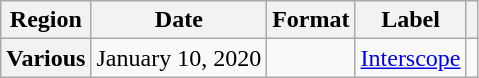<table class="wikitable plainrowheaders">
<tr>
<th scope="col">Region</th>
<th scope="col">Date</th>
<th scope="col">Format</th>
<th scope="col">Label</th>
<th scope="col"></th>
</tr>
<tr>
<th scope="row">Various</th>
<td>January 10, 2020</td>
<td></td>
<td><a href='#'>Interscope</a></td>
<td align="center"></td>
</tr>
</table>
